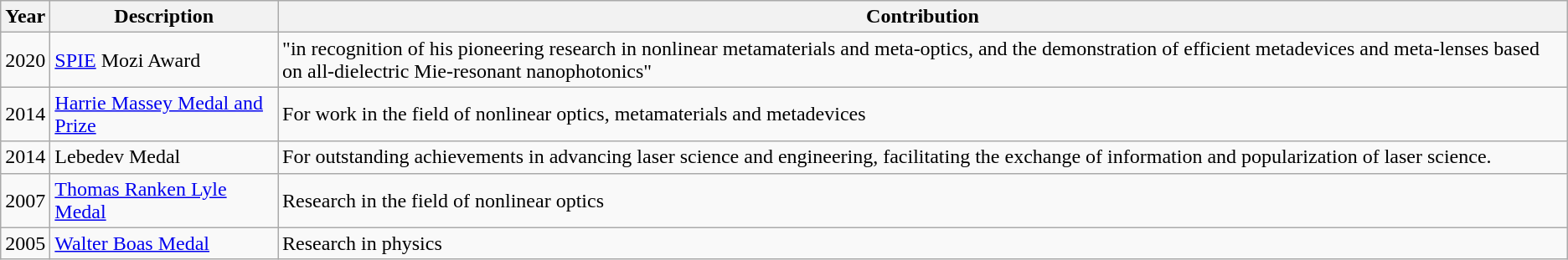<table class="wikitable sortable">
<tr>
<th>Year</th>
<th>Description</th>
<th>Contribution</th>
</tr>
<tr>
<td>2020</td>
<td><a href='#'>SPIE</a> Mozi Award</td>
<td>"in recognition of his pioneering research in nonlinear metamaterials and meta-optics, and the demonstration of efficient metadevices and meta-lenses based on all-dielectric Mie-resonant nanophotonics"</td>
</tr>
<tr>
<td>2014</td>
<td><a href='#'>Harrie Massey Medal and Prize</a></td>
<td>For work in the field of nonlinear optics, metamaterials and metadevices</td>
</tr>
<tr>
<td>2014</td>
<td>Lebedev Medal</td>
<td>For outstanding achievements in advancing laser science and engineering, facilitating the exchange of information and popularization of laser science.</td>
</tr>
<tr>
<td>2007</td>
<td><a href='#'>Thomas Ranken Lyle Medal</a></td>
<td>Research in the field of nonlinear optics</td>
</tr>
<tr>
<td>2005</td>
<td><a href='#'>Walter Boas Medal</a></td>
<td>Research in physics</td>
</tr>
</table>
